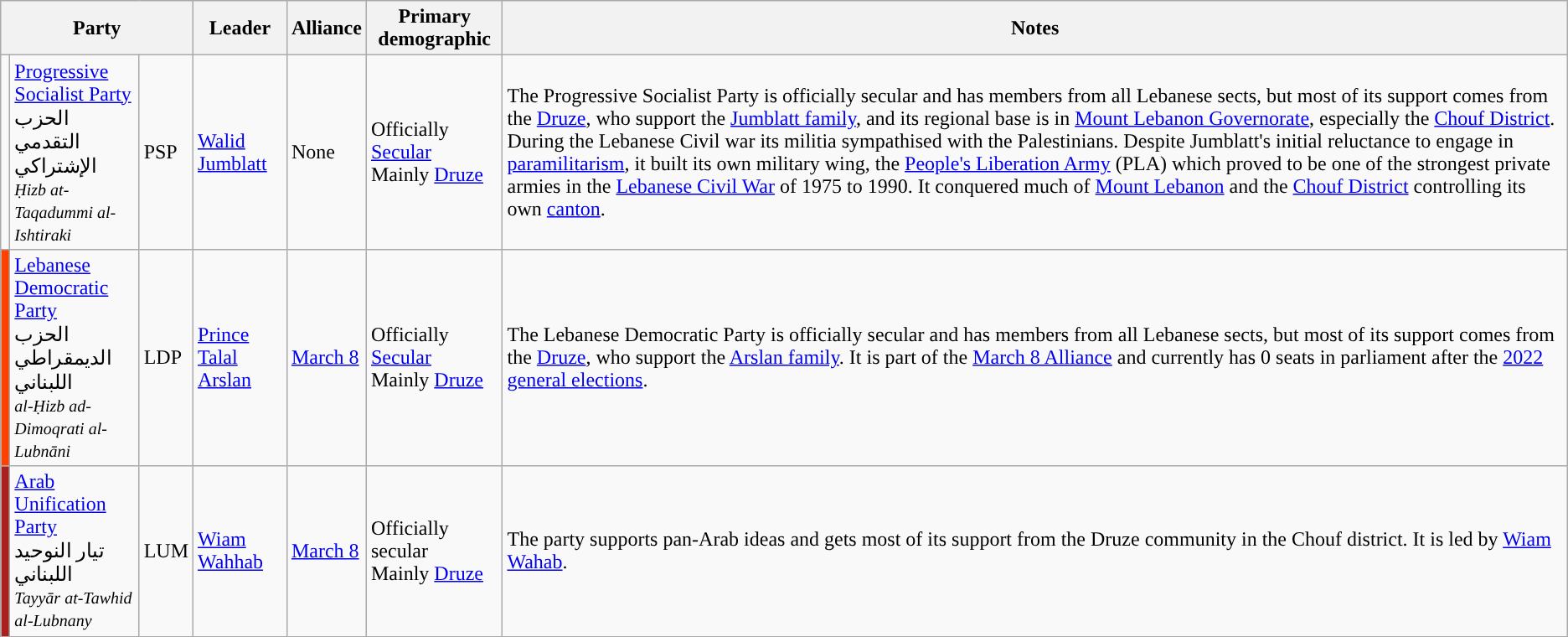<table class="wikitable sortable">
<tr>
<th colspan="3">Party</th>
<th>Leader</th>
<th>Alliance</th>
<th>Primary demographic</th>
<th>Notes</th>
</tr>
<tr>
<td></td>
<td><a href='#'>Progressive Socialist Party</a><br><span>الحزب التقدمي الإشتراكي</span><br><small><em>Ḥizb at-Taqadummi al-Ishtiraki</em></small></td>
<td>PSP</td>
<td><a href='#'>Walid Jumblatt</a></td>
<td>None</td>
<td>Officially <a href='#'>Secular</a><br>Mainly <a href='#'>Druze</a></td>
<td>The Progressive Socialist Party is officially secular and has members from all Lebanese sects, but most of its support comes from the <a href='#'>Druze</a>, who support the <a href='#'>Jumblatt family</a>, and its regional base is in <a href='#'>Mount Lebanon Governorate</a>, especially the <a href='#'>Chouf District</a>. During the Lebanese Civil war its militia sympathised with the Palestinians. Despite Jumblatt's initial reluctance to engage in <a href='#'>paramilitarism</a>, it built its own military wing, the <a href='#'>People's Liberation Army</a> (PLA) which proved to be one of the strongest private armies in the <a href='#'>Lebanese Civil War</a> of 1975 to 1990. It conquered much of <a href='#'>Mount Lebanon</a> and the <a href='#'>Chouf District</a> controlling its own <a href='#'>canton</a>.</td>
</tr>
<tr>
<td style="background:#ff4100;"></td>
<td><a href='#'>Lebanese Democratic Party</a><br><span>الحزب الديمقراطي اللبناني</span><br><small><em>al-Ḥizb ad-Dimoqrati al-Lubnāni</em></small></td>
<td>LDP</td>
<td><a href='#'>Prince Talal Arslan</a></td>
<td><a href='#'>March 8</a></td>
<td>Officially <a href='#'>Secular</a><br>Mainly <a href='#'>Druze</a></td>
<td>The Lebanese Democratic Party is officially secular and has members from all Lebanese sects, but most of its support comes from the <a href='#'>Druze</a>, who support the <a href='#'>Arslan family</a>. It is part of the <a href='#'>March 8 Alliance</a> and currently has 0 seats in parliament after the <a href='#'>2022 general elections</a>.</td>
</tr>
<tr>
<td style="background:#aa201e;"></td>
<td><a href='#'>Arab Unification Party</a><br><span>تيار النوحيد اللبناني</span><br><small><em>Tayyār at-Tawhid al-Lubnany</em></small></td>
<td>LUM</td>
<td><a href='#'>Wiam Wahhab</a></td>
<td><a href='#'>March 8</a></td>
<td>Officially secular<br>Mainly <a href='#'>Druze</a></td>
<td>The party supports pan-Arab ideas and gets most of its support from the Druze community in the Chouf district. It is led by <a href='#'>Wiam Wahab</a>.</td>
</tr>
</table>
